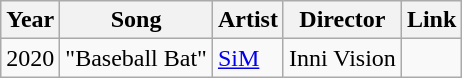<table class="wikitable">
<tr>
<th>Year</th>
<th>Song</th>
<th>Artist</th>
<th>Director</th>
<th>Link</th>
</tr>
<tr>
<td>2020</td>
<td>"Baseball Bat"</td>
<td><a href='#'>SiM</a></td>
<td>Inni Vision</td>
<td></td>
</tr>
</table>
